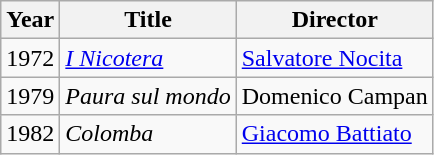<table class="wikitable">
<tr>
<th>Year</th>
<th>Title</th>
<th>Director</th>
</tr>
<tr>
<td>1972</td>
<td><em><a href='#'>I Nicotera</a></em></td>
<td><a href='#'>Salvatore Nocita</a></td>
</tr>
<tr>
<td>1979</td>
<td><em>Paura sul mondo</em></td>
<td>Domenico Campan</td>
</tr>
<tr>
<td>1982</td>
<td><em>Colomba</em></td>
<td><a href='#'>Giacomo Battiato</a></td>
</tr>
</table>
